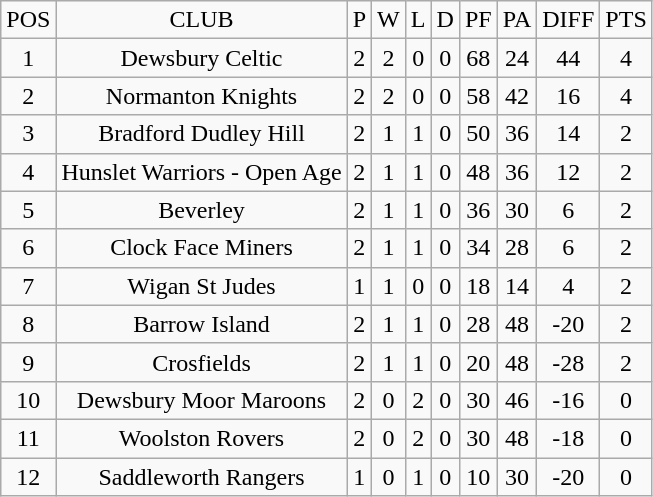<table class="wikitable" style="text-align: center;">
<tr>
<td>POS</td>
<td>CLUB</td>
<td>P</td>
<td>W</td>
<td>L</td>
<td>D</td>
<td>PF</td>
<td>PA</td>
<td>DIFF</td>
<td>PTS</td>
</tr>
<tr>
<td>1</td>
<td>Dewsbury Celtic</td>
<td>2</td>
<td>2</td>
<td>0</td>
<td>0</td>
<td>68</td>
<td>24</td>
<td>44</td>
<td>4</td>
</tr>
<tr>
<td>2</td>
<td>Normanton Knights</td>
<td>2</td>
<td>2</td>
<td>0</td>
<td>0</td>
<td>58</td>
<td>42</td>
<td>16</td>
<td>4</td>
</tr>
<tr>
<td>3</td>
<td>Bradford Dudley Hill</td>
<td>2</td>
<td>1</td>
<td>1</td>
<td>0</td>
<td>50</td>
<td>36</td>
<td>14</td>
<td>2</td>
</tr>
<tr>
<td>4</td>
<td>Hunslet Warriors - Open Age</td>
<td>2</td>
<td>1</td>
<td>1</td>
<td>0</td>
<td>48</td>
<td>36</td>
<td>12</td>
<td>2</td>
</tr>
<tr>
<td>5</td>
<td>Beverley</td>
<td>2</td>
<td>1</td>
<td>1</td>
<td>0</td>
<td>36</td>
<td>30</td>
<td>6</td>
<td>2</td>
</tr>
<tr>
<td>6</td>
<td>Clock Face Miners</td>
<td>2</td>
<td>1</td>
<td>1</td>
<td>0</td>
<td>34</td>
<td>28</td>
<td>6</td>
<td>2</td>
</tr>
<tr>
<td>7</td>
<td>Wigan St Judes</td>
<td>1</td>
<td>1</td>
<td>0</td>
<td>0</td>
<td>18</td>
<td>14</td>
<td>4</td>
<td>2</td>
</tr>
<tr>
<td>8</td>
<td>Barrow Island</td>
<td>2</td>
<td>1</td>
<td>1</td>
<td>0</td>
<td>28</td>
<td>48</td>
<td>-20</td>
<td>2</td>
</tr>
<tr>
<td>9</td>
<td>Crosfields</td>
<td>2</td>
<td>1</td>
<td>1</td>
<td>0</td>
<td>20</td>
<td>48</td>
<td>-28</td>
<td>2</td>
</tr>
<tr>
<td>10</td>
<td>Dewsbury Moor Maroons</td>
<td>2</td>
<td>0</td>
<td>2</td>
<td>0</td>
<td>30</td>
<td>46</td>
<td>-16</td>
<td>0</td>
</tr>
<tr>
<td>11</td>
<td>Woolston Rovers</td>
<td>2</td>
<td>0</td>
<td>2</td>
<td>0</td>
<td>30</td>
<td>48</td>
<td>-18</td>
<td>0</td>
</tr>
<tr>
<td>12</td>
<td>Saddleworth Rangers</td>
<td>1</td>
<td>0</td>
<td>1</td>
<td>0</td>
<td>10</td>
<td>30</td>
<td>-20</td>
<td>0</td>
</tr>
</table>
